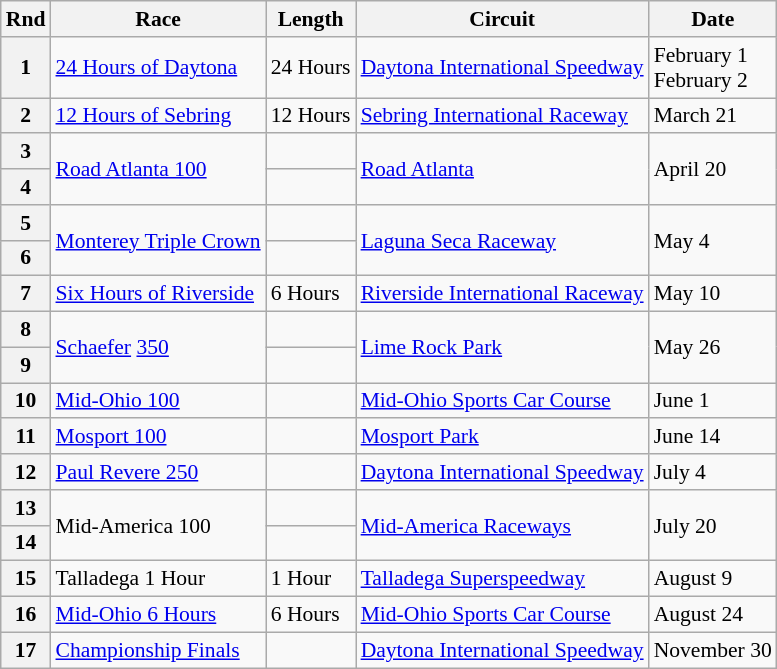<table class="wikitable" style="font-size: 90%;">
<tr>
<th>Rnd</th>
<th>Race</th>
<th>Length</th>
<th>Circuit</th>
<th>Date</th>
</tr>
<tr>
<th>1</th>
<td><a href='#'>24 Hours of Daytona</a></td>
<td>24 Hours</td>
<td><a href='#'>Daytona International Speedway</a></td>
<td>February 1<br>February 2</td>
</tr>
<tr>
<th>2</th>
<td><a href='#'>12 Hours of Sebring</a></td>
<td>12 Hours</td>
<td><a href='#'>Sebring International Raceway</a></td>
<td>March 21</td>
</tr>
<tr>
<th>3</th>
<td rowspan=2><a href='#'>Road Atlanta 100</a></td>
<td></td>
<td rowspan=2><a href='#'>Road Atlanta</a></td>
<td rowspan=2>April 20</td>
</tr>
<tr>
<th>4</th>
<td></td>
</tr>
<tr>
<th>5</th>
<td rowspan=2><a href='#'>Monterey Triple Crown</a></td>
<td></td>
<td rowspan=2><a href='#'>Laguna Seca Raceway</a></td>
<td rowspan=2>May 4</td>
</tr>
<tr>
<th>6</th>
<td></td>
</tr>
<tr>
<th>7</th>
<td><a href='#'>Six Hours of Riverside</a></td>
<td>6 Hours</td>
<td><a href='#'>Riverside International Raceway</a></td>
<td>May 10</td>
</tr>
<tr>
<th>8</th>
<td rowspan=2><a href='#'>Schaefer</a> <a href='#'>350</a></td>
<td></td>
<td rowspan=2><a href='#'>Lime Rock Park</a></td>
<td rowspan=2>May 26</td>
</tr>
<tr>
<th>9</th>
<td></td>
</tr>
<tr>
<th>10</th>
<td><a href='#'>Mid-Ohio 100</a></td>
<td></td>
<td><a href='#'>Mid-Ohio Sports Car Course</a></td>
<td>June 1</td>
</tr>
<tr>
<th>11</th>
<td><a href='#'>Mosport 100</a></td>
<td></td>
<td><a href='#'>Mosport Park</a></td>
<td>June 14</td>
</tr>
<tr>
<th>12</th>
<td><a href='#'>Paul Revere 250</a></td>
<td></td>
<td><a href='#'>Daytona International Speedway</a></td>
<td>July 4</td>
</tr>
<tr>
<th>13</th>
<td rowspan=2>Mid-America 100</td>
<td></td>
<td rowspan=2><a href='#'>Mid-America Raceways</a></td>
<td rowspan=2>July 20</td>
</tr>
<tr>
<th>14</th>
<td></td>
</tr>
<tr>
<th>15</th>
<td>Talladega 1 Hour</td>
<td>1 Hour</td>
<td><a href='#'>Talladega Superspeedway</a></td>
<td>August 9</td>
</tr>
<tr>
<th>16</th>
<td><a href='#'>Mid-Ohio 6 Hours</a></td>
<td>6 Hours</td>
<td><a href='#'>Mid-Ohio Sports Car Course</a></td>
<td>August 24</td>
</tr>
<tr>
<th>17</th>
<td><a href='#'>Championship Finals</a></td>
<td></td>
<td><a href='#'>Daytona International Speedway</a></td>
<td>November 30</td>
</tr>
</table>
